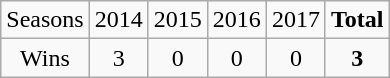<table class="wikitable sortable">
<tr>
<td>Seasons</td>
<td>2014</td>
<td>2015</td>
<td>2016</td>
<td>2017</td>
<td><strong>Total</strong></td>
</tr>
<tr align=center>
<td>Wins</td>
<td>3</td>
<td>0</td>
<td>0</td>
<td>0</td>
<td><strong>3</strong></td>
</tr>
</table>
